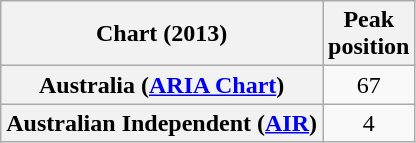<table class="wikitable plainrowheaders" style="text-align:center">
<tr>
<th scope="col">Chart (2013)</th>
<th scope="col">Peak<br>position</th>
</tr>
<tr>
<th scope="row">Australia (<a href='#'>ARIA Chart</a>)</th>
<td>67</td>
</tr>
<tr>
<th scope="row">Australian Independent (<a href='#'>AIR</a>)</th>
<td>4</td>
</tr>
</table>
